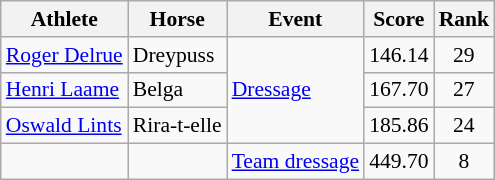<table class=wikitable style=font-size:90%;text-align:center>
<tr>
<th>Athlete</th>
<th>Horse</th>
<th>Event</th>
<th>Score</th>
<th>Rank</th>
</tr>
<tr>
<td align=left><a href='#'>Roger Delrue</a></td>
<td align=left>Dreypuss</td>
<td align=left rowspan=3><a href='#'>Dressage</a></td>
<td>146.14</td>
<td>29</td>
</tr>
<tr>
<td align=left><a href='#'>Henri Laame</a></td>
<td align=left>Belga</td>
<td>167.70</td>
<td>27</td>
</tr>
<tr>
<td align=left><a href='#'>Oswald Lints</a></td>
<td align=left>Rira-t-elle</td>
<td>185.86</td>
<td>24</td>
</tr>
<tr>
<td align=left></td>
<td align=left></td>
<td align=left><a href='#'>Team dressage</a></td>
<td>449.70</td>
<td>8</td>
</tr>
</table>
